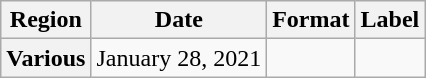<table class="wikitable plainrowheaders">
<tr>
<th>Region</th>
<th>Date</th>
<th>Format</th>
<th>Label</th>
</tr>
<tr>
<th scope="row">Various</th>
<td>January 28, 2021</td>
<td></td>
<td></td>
</tr>
</table>
